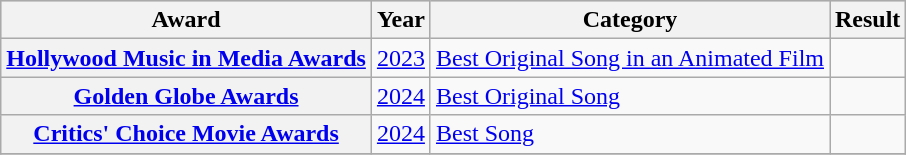<table class="wikitable plainrowheaders">
<tr style="background:#ccc; text-align:center;">
<th>Award</th>
<th>Year</th>
<th>Category</th>
<th>Result</th>
</tr>
<tr>
<th scope="row"><a href='#'>Hollywood Music in Media Awards</a></th>
<td><a href='#'>2023</a></td>
<td><a href='#'>Best Original Song in an Animated Film</a></td>
<td></td>
</tr>
<tr>
<th scope="row"><a href='#'>Golden Globe Awards</a></th>
<td><a href='#'>2024</a></td>
<td><a href='#'>Best Original Song</a></td>
<td></td>
</tr>
<tr>
<th scope="row"><a href='#'>Critics' Choice Movie Awards</a></th>
<td><a href='#'>2024</a></td>
<td><a href='#'>Best Song</a></td>
<td></td>
</tr>
<tr>
</tr>
</table>
